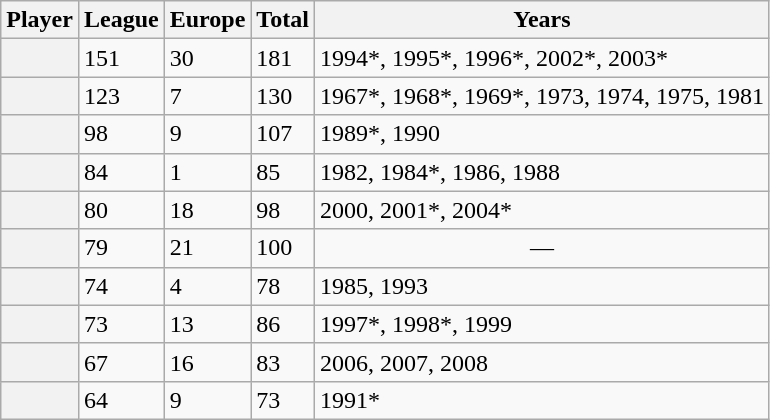<table class="wikitable sortable plainrowheaders">
<tr>
<th scope=col>Player</th>
<th scope=col>League</th>
<th scope=col>Europe</th>
<th scope=col>Total</th>
<th scope=col>Years</th>
</tr>
<tr>
<th scope=row></th>
<td>151</td>
<td>30</td>
<td>181</td>
<td>1994*, 1995*, 1996*, 2002*, 2003*</td>
</tr>
<tr>
<th scope=row></th>
<td>123</td>
<td>7</td>
<td>130</td>
<td>1967*, 1968*, 1969*, 1973, 1974, 1975, 1981</td>
</tr>
<tr>
<th scope=row></th>
<td>98</td>
<td>9</td>
<td>107</td>
<td>1989*, 1990</td>
</tr>
<tr>
<th scope=row></th>
<td>84</td>
<td>1</td>
<td>85</td>
<td>1982, 1984*, 1986, 1988</td>
</tr>
<tr>
<th scope=row></th>
<td>80</td>
<td>18</td>
<td>98</td>
<td>2000, 2001*, 2004*</td>
</tr>
<tr>
<th scope=row></th>
<td>79</td>
<td>21</td>
<td>100</td>
<td align=center>—</td>
</tr>
<tr>
<th scope=row></th>
<td>74</td>
<td>4</td>
<td>78</td>
<td>1985, 1993</td>
</tr>
<tr>
<th scope=row></th>
<td>73</td>
<td>13</td>
<td>86</td>
<td>1997*, 1998*, 1999</td>
</tr>
<tr>
<th scope=row></th>
<td>67</td>
<td>16</td>
<td>83</td>
<td>2006, 2007, 2008</td>
</tr>
<tr>
<th scope=row></th>
<td>64</td>
<td>9</td>
<td>73</td>
<td>1991*</td>
</tr>
</table>
